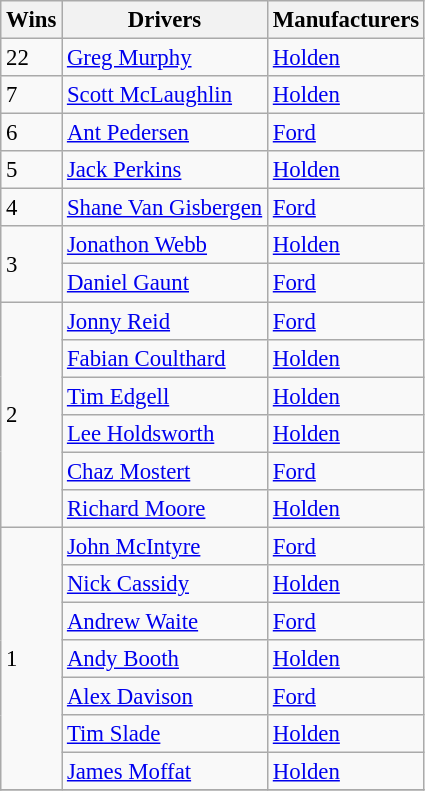<table class="wikitable" style="font-size: 95%;">
<tr>
<th>Wins</th>
<th>Drivers</th>
<th>Manufacturers</th>
</tr>
<tr>
<td>22</td>
<td><a href='#'>Greg Murphy</a></td>
<td><a href='#'>Holden</a></td>
</tr>
<tr>
<td>7</td>
<td><a href='#'>Scott McLaughlin</a></td>
<td><a href='#'>Holden</a></td>
</tr>
<tr>
<td>6</td>
<td><a href='#'>Ant Pedersen</a></td>
<td><a href='#'>Ford</a></td>
</tr>
<tr>
<td>5</td>
<td><a href='#'>Jack Perkins</a></td>
<td><a href='#'>Holden</a></td>
</tr>
<tr>
<td>4</td>
<td><a href='#'>Shane Van Gisbergen</a></td>
<td><a href='#'>Ford</a></td>
</tr>
<tr>
<td rowspan=2>3</td>
<td><a href='#'>Jonathon Webb</a></td>
<td><a href='#'>Holden</a></td>
</tr>
<tr>
<td><a href='#'>Daniel Gaunt</a></td>
<td><a href='#'>Ford</a></td>
</tr>
<tr>
<td rowspan=6>2</td>
<td><a href='#'>Jonny Reid</a></td>
<td><a href='#'>Ford</a></td>
</tr>
<tr>
<td><a href='#'>Fabian Coulthard</a></td>
<td><a href='#'>Holden</a></td>
</tr>
<tr>
<td><a href='#'>Tim Edgell</a></td>
<td><a href='#'>Holden</a></td>
</tr>
<tr>
<td><a href='#'>Lee Holdsworth</a></td>
<td><a href='#'>Holden</a></td>
</tr>
<tr>
<td><a href='#'>Chaz Mostert</a></td>
<td><a href='#'>Ford</a></td>
</tr>
<tr>
<td><a href='#'>Richard Moore</a></td>
<td><a href='#'>Holden</a></td>
</tr>
<tr>
<td rowspan=7>1</td>
<td><a href='#'>John McIntyre</a></td>
<td><a href='#'>Ford</a></td>
</tr>
<tr>
<td><a href='#'>Nick Cassidy</a></td>
<td><a href='#'>Holden</a></td>
</tr>
<tr>
<td><a href='#'>Andrew Waite</a></td>
<td><a href='#'>Ford</a></td>
</tr>
<tr>
<td><a href='#'>Andy Booth</a></td>
<td><a href='#'>Holden</a></td>
</tr>
<tr>
<td><a href='#'>Alex Davison</a></td>
<td><a href='#'>Ford</a></td>
</tr>
<tr>
<td><a href='#'>Tim Slade</a></td>
<td><a href='#'>Holden</a></td>
</tr>
<tr>
<td><a href='#'>James Moffat</a></td>
<td><a href='#'>Holden</a></td>
</tr>
<tr>
</tr>
</table>
